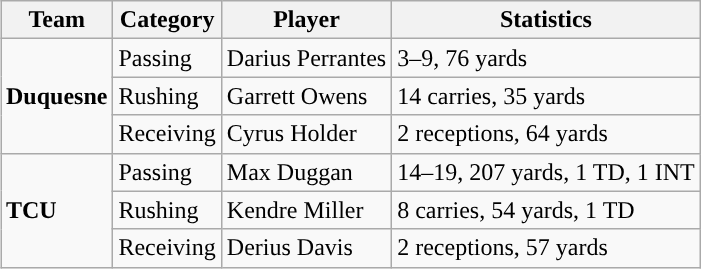<table class="wikitable" style="float: right;">
<tr>
<th>Team</th>
<th>Category</th>
<th>Player</th>
<th>Statistics</th>
</tr>
<tr>
<td rowspan=3><strong>Duquesne</strong></td>
<td>Passing</td>
<td>Darius Perrantes</td>
<td>3–9, 76 yards</td>
</tr>
<tr>
<td>Rushing</td>
<td>Garrett Owens</td>
<td>14 carries, 35 yards</td>
</tr>
<tr>
<td>Receiving</td>
<td>Cyrus Holder</td>
<td>2 receptions, 64 yards</td>
</tr>
<tr>
<td rowspan=3><strong>TCU</strong></td>
<td>Passing</td>
<td>Max Duggan</td>
<td>14–19, 207 yards, 1 TD, 1 INT</td>
</tr>
<tr>
<td>Rushing</td>
<td>Kendre Miller</td>
<td>8 carries, 54 yards, 1 TD</td>
</tr>
<tr>
<td>Receiving</td>
<td>Derius Davis</td>
<td>2 receptions, 57 yards</td>
</tr>
</table>
